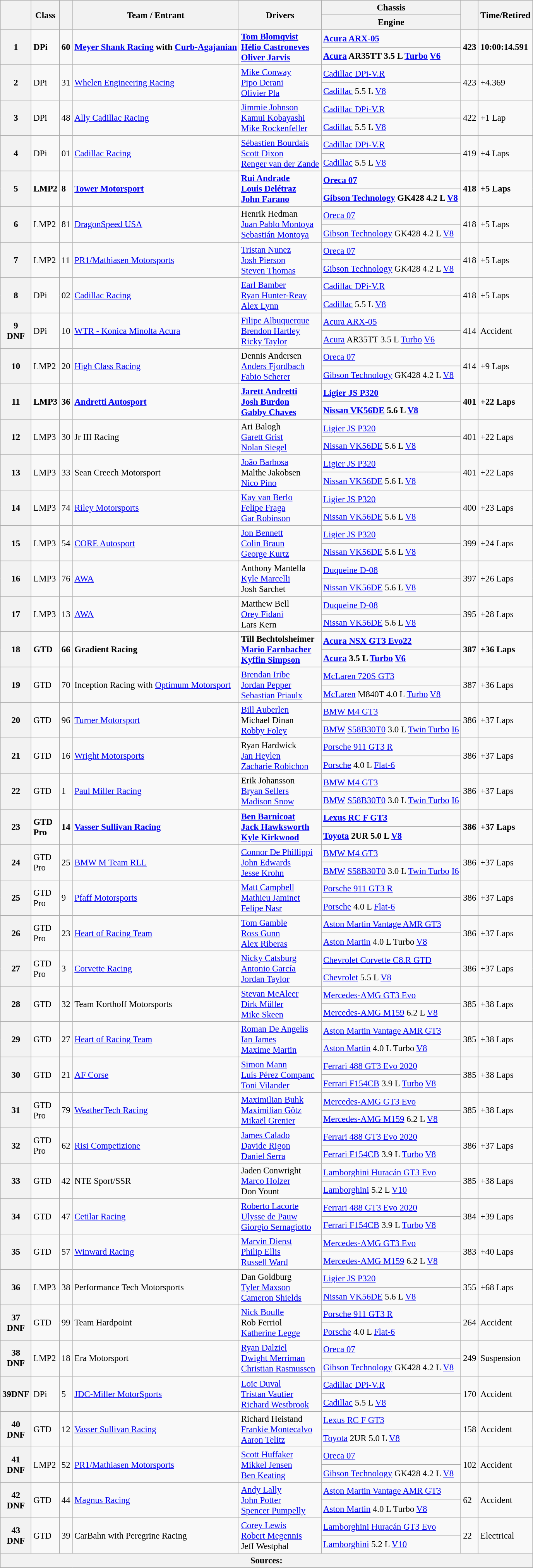<table class="wikitable" style="font-size: 95%;">
<tr>
<th rowspan="2"></th>
<th rowspan="2">Class</th>
<th rowspan="2" class="unsortable"></th>
<th rowspan="2" class="unsortable">Team / Entrant</th>
<th rowspan="2" class="unsortable">Drivers</th>
<th scope="col" class="unsortable">Chassis</th>
<th rowspan="2" class="unsortable"></th>
<th rowspan="2" class="unsortable">Time/Retired</th>
</tr>
<tr>
<th>Engine</th>
</tr>
<tr style="font-weight:bold">
<th rowspan=2>1</th>
<td rowspan=2>DPi</td>
<td rowspan=2>60</td>
<td rowspan=2> <a href='#'>Meyer Shank Racing</a> with <a href='#'>Curb-Agajanian</a></td>
<td rowspan=2> <a href='#'>Tom Blomqvist</a><br> <a href='#'>Hélio Castroneves</a><br> <a href='#'>Oliver Jarvis</a></td>
<td><a href='#'>Acura ARX-05</a></td>
<td rowspan=2>423</td>
<td rowspan=2>10:00:14.591</td>
</tr>
<tr style="font-weight:bold">
<td><a href='#'>Acura</a> AR35TT 3.5 L <a href='#'>Turbo</a> <a href='#'>V6</a></td>
</tr>
<tr>
<th rowspan=2>2</th>
<td rowspan=2>DPi</td>
<td rowspan=2>31</td>
<td rowspan=2> <a href='#'>Whelen Engineering Racing</a></td>
<td rowspan=2> <a href='#'>Mike Conway</a><br> <a href='#'>Pipo Derani</a><br> <a href='#'>Olivier Pla</a></td>
<td><a href='#'>Cadillac DPi-V.R</a></td>
<td rowspan=2>423</td>
<td rowspan=2>+4.369</td>
</tr>
<tr>
<td><a href='#'>Cadillac</a> 5.5 L <a href='#'>V8</a></td>
</tr>
<tr>
<th rowspan=2>3</th>
<td rowspan=2>DPi</td>
<td rowspan=2>48</td>
<td rowspan=2> <a href='#'>Ally Cadillac Racing</a></td>
<td rowspan=2> <a href='#'>Jimmie Johnson</a><br> <a href='#'>Kamui Kobayashi</a><br> <a href='#'>Mike Rockenfeller</a></td>
<td><a href='#'>Cadillac DPi-V.R</a></td>
<td rowspan=2>422</td>
<td rowspan=2>+1 Lap</td>
</tr>
<tr>
<td><a href='#'>Cadillac</a> 5.5 L <a href='#'>V8</a></td>
</tr>
<tr>
<th rowspan=2>4</th>
<td rowspan=2>DPi</td>
<td rowspan=2>01</td>
<td rowspan=2> <a href='#'>Cadillac Racing</a></td>
<td rowspan=2> <a href='#'>Sébastien Bourdais</a><br> <a href='#'>Scott Dixon</a><br> <a href='#'>Renger van der Zande</a></td>
<td><a href='#'>Cadillac DPi-V.R</a></td>
<td rowspan=2>419</td>
<td rowspan=2>+4 Laps</td>
</tr>
<tr>
<td><a href='#'>Cadillac</a> 5.5 L <a href='#'>V8</a></td>
</tr>
<tr style="font-weight:bold">
<th rowspan=2>5</th>
<td rowspan=2>LMP2</td>
<td rowspan=2>8</td>
<td rowspan=2> <a href='#'>Tower Motorsport</a></td>
<td rowspan=2> <a href='#'>Rui Andrade</a><br> <a href='#'>Louis Delétraz</a><br> <a href='#'>John Farano</a></td>
<td><a href='#'>Oreca 07</a></td>
<td rowspan=2>418</td>
<td rowspan=2>+5 Laps</td>
</tr>
<tr style="font-weight:bold">
<td><a href='#'>Gibson Technology</a> GK428 4.2 L <a href='#'>V8</a></td>
</tr>
<tr>
<th rowspan=2>6</th>
<td rowspan=2>LMP2</td>
<td rowspan=2>81</td>
<td rowspan=2> <a href='#'>DragonSpeed USA</a></td>
<td rowspan=2> Henrik Hedman<br> <a href='#'>Juan Pablo Montoya</a><br> <a href='#'>Sebastián Montoya</a></td>
<td><a href='#'>Oreca 07</a></td>
<td rowspan=2>418</td>
<td rowspan=2>+5 Laps</td>
</tr>
<tr>
<td><a href='#'>Gibson Technology</a> GK428 4.2 L <a href='#'>V8</a></td>
</tr>
<tr>
<th rowspan=2>7</th>
<td rowspan=2>LMP2</td>
<td rowspan=2>11</td>
<td rowspan=2> <a href='#'>PR1/Mathiasen Motorsports</a></td>
<td rowspan=2> <a href='#'>Tristan Nunez</a><br> <a href='#'>Josh Pierson</a><br> <a href='#'>Steven Thomas</a></td>
<td><a href='#'>Oreca 07</a></td>
<td rowspan=2>418</td>
<td rowspan=2>+5 Laps</td>
</tr>
<tr>
<td><a href='#'>Gibson Technology</a> GK428 4.2 L <a href='#'>V8</a></td>
</tr>
<tr>
<th rowspan=2>8</th>
<td rowspan=2>DPi</td>
<td rowspan=2>02</td>
<td rowspan=2> <a href='#'>Cadillac Racing</a></td>
<td rowspan=2> <a href='#'>Earl Bamber</a><br> <a href='#'>Ryan Hunter-Reay</a><br> <a href='#'>Alex Lynn</a></td>
<td><a href='#'>Cadillac DPi-V.R</a></td>
<td rowspan=2>418</td>
<td rowspan=2>+5 Laps</td>
</tr>
<tr>
<td><a href='#'>Cadillac</a> 5.5 L <a href='#'>V8</a></td>
</tr>
<tr>
<th rowspan=2>9<br>DNF</th>
<td rowspan=2>DPi</td>
<td rowspan=2>10</td>
<td rowspan=2> <a href='#'>WTR - Konica Minolta Acura</a></td>
<td rowspan=2> <a href='#'>Filipe Albuquerque</a><br> <a href='#'>Brendon Hartley</a><br> <a href='#'>Ricky Taylor</a></td>
<td><a href='#'>Acura ARX-05</a></td>
<td rowspan=2>414</td>
<td rowspan=2>Accident</td>
</tr>
<tr>
<td><a href='#'>Acura</a> AR35TT 3.5 L <a href='#'>Turbo</a> <a href='#'>V6</a></td>
</tr>
<tr>
<th rowspan=2>10</th>
<td rowspan=2>LMP2</td>
<td rowspan=2>20</td>
<td rowspan=2> <a href='#'>High Class Racing</a></td>
<td rowspan=2> Dennis Andersen<br> <a href='#'>Anders Fjordbach</a><br> <a href='#'>Fabio Scherer</a></td>
<td><a href='#'>Oreca 07</a></td>
<td rowspan=2>414</td>
<td rowspan=2>+9 Laps</td>
</tr>
<tr>
<td><a href='#'>Gibson Technology</a> GK428 4.2 L <a href='#'>V8</a></td>
</tr>
<tr style="font-weight:bold">
<th rowspan=2>11</th>
<td rowspan=2>LMP3</td>
<td rowspan=2>36</td>
<td rowspan=2> <a href='#'>Andretti Autosport</a></td>
<td rowspan=2> <a href='#'>Jarett Andretti</a><br> <a href='#'>Josh Burdon</a><br> <a href='#'>Gabby Chaves</a></td>
<td><a href='#'>Ligier JS P320</a></td>
<td rowspan=2>401</td>
<td rowspan=2>+22 Laps</td>
</tr>
<tr style="font-weight:bold">
<td><a href='#'>Nissan VK56DE</a> 5.6 L <a href='#'>V8</a></td>
</tr>
<tr>
<th rowspan=2>12</th>
<td rowspan=2>LMP3</td>
<td rowspan=2>30</td>
<td rowspan=2> Jr III Racing</td>
<td rowspan=2> Ari Balogh<br> <a href='#'>Garett Grist</a><br> <a href='#'>Nolan Siegel</a></td>
<td><a href='#'>Ligier JS P320</a></td>
<td rowspan=2>401</td>
<td rowspan=2>+22 Laps</td>
</tr>
<tr>
<td><a href='#'>Nissan VK56DE</a> 5.6 L <a href='#'>V8</a></td>
</tr>
<tr>
<th rowspan=2>13</th>
<td rowspan=2>LMP3</td>
<td rowspan=2>33</td>
<td rowspan=2> Sean Creech Motorsport</td>
<td rowspan=2> <a href='#'>João Barbosa</a><br> Malthe Jakobsen<br> <a href='#'>Nico Pino</a></td>
<td><a href='#'>Ligier JS P320</a></td>
<td rowspan=2>401</td>
<td rowspan=2>+22 Laps</td>
</tr>
<tr>
<td><a href='#'>Nissan VK56DE</a> 5.6 L <a href='#'>V8</a></td>
</tr>
<tr>
<th rowspan=2>14</th>
<td rowspan=2>LMP3</td>
<td rowspan=2>74</td>
<td rowspan=2> <a href='#'>Riley Motorsports</a></td>
<td rowspan=2> <a href='#'>Kay van Berlo</a><br> <a href='#'>Felipe Fraga</a><br> <a href='#'>Gar Robinson</a></td>
<td><a href='#'>Ligier JS P320</a></td>
<td rowspan=2>400</td>
<td rowspan=2>+23 Laps</td>
</tr>
<tr>
<td><a href='#'>Nissan VK56DE</a> 5.6 L <a href='#'>V8</a></td>
</tr>
<tr>
<th rowspan=2>15</th>
<td rowspan=2>LMP3</td>
<td rowspan=2>54</td>
<td rowspan=2> <a href='#'>CORE Autosport</a></td>
<td rowspan=2> <a href='#'>Jon Bennett</a><br> <a href='#'>Colin Braun</a><br> <a href='#'>George Kurtz</a></td>
<td><a href='#'>Ligier JS P320</a></td>
<td rowspan=2>399</td>
<td rowspan=2>+24 Laps</td>
</tr>
<tr>
<td><a href='#'>Nissan VK56DE</a> 5.6 L <a href='#'>V8</a></td>
</tr>
<tr>
<th rowspan=2>16</th>
<td rowspan=2>LMP3</td>
<td rowspan=2>76</td>
<td rowspan=2> <a href='#'>AWA</a></td>
<td rowspan=2> Anthony Mantella<br> <a href='#'>Kyle Marcelli</a><br> Josh Sarchet</td>
<td><a href='#'>Duqueine D-08</a></td>
<td rowspan=2>397</td>
<td rowspan=2>+26 Laps</td>
</tr>
<tr>
<td><a href='#'>Nissan VK56DE</a> 5.6 L <a href='#'>V8</a></td>
</tr>
<tr>
<th rowspan=2>17</th>
<td rowspan=2>LMP3</td>
<td rowspan=2>13</td>
<td rowspan=2> <a href='#'>AWA</a></td>
<td rowspan=2> Matthew Bell<br> <a href='#'>Orey Fidani</a><br> Lars Kern</td>
<td><a href='#'>Duqueine D-08</a></td>
<td rowspan=2>395</td>
<td rowspan=2>+28 Laps</td>
</tr>
<tr>
<td><a href='#'>Nissan VK56DE</a> 5.6 L <a href='#'>V8</a></td>
</tr>
<tr style="font-weight:bold">
<th rowspan=2>18</th>
<td rowspan=2>GTD</td>
<td rowspan=2>66</td>
<td rowspan=2> Gradient Racing</td>
<td rowspan=2> Till Bechtolsheimer<br> <a href='#'>Mario Farnbacher</a><br> <a href='#'>Kyffin Simpson</a></td>
<td><a href='#'>Acura NSX GT3 Evo22</a></td>
<td rowspan=2>387</td>
<td rowspan=2>+36 Laps</td>
</tr>
<tr style="font-weight:bold">
<td><a href='#'>Acura</a> 3.5 L <a href='#'>Turbo</a> <a href='#'>V6</a></td>
</tr>
<tr>
<th rowspan=2>19</th>
<td rowspan=2>GTD</td>
<td rowspan=2>70</td>
<td rowspan=2> Inception Racing with <a href='#'>Optimum Motorsport</a></td>
<td rowspan=2> <a href='#'>Brendan Iribe</a><br> <a href='#'>Jordan Pepper</a><br> <a href='#'>Sebastian Priaulx</a></td>
<td><a href='#'>McLaren 720S GT3</a></td>
<td rowspan=2>387</td>
<td rowspan=2>+36 Laps</td>
</tr>
<tr>
<td><a href='#'>McLaren</a> M840T 4.0 L <a href='#'>Turbo</a> <a href='#'>V8</a></td>
</tr>
<tr>
<th rowspan=2>20</th>
<td rowspan=2>GTD</td>
<td rowspan=2>96</td>
<td rowspan=2> <a href='#'>Turner Motorsport</a></td>
<td rowspan=2> <a href='#'>Bill Auberlen</a><br> Michael Dinan<br> <a href='#'>Robby Foley</a></td>
<td><a href='#'>BMW M4 GT3</a></td>
<td rowspan=2>386</td>
<td rowspan=2>+37 Laps</td>
</tr>
<tr>
<td><a href='#'>BMW</a> <a href='#'>S58B30T0</a> 3.0 L <a href='#'>Twin Turbo</a> <a href='#'>I6</a></td>
</tr>
<tr>
<th rowspan=2>21</th>
<td rowspan=2>GTD</td>
<td rowspan=2>16</td>
<td rowspan=2> <a href='#'>Wright Motorsports</a></td>
<td rowspan=2> Ryan Hardwick<br> <a href='#'>Jan Heylen</a><br> <a href='#'>Zacharie Robichon</a></td>
<td><a href='#'>Porsche 911 GT3 R</a></td>
<td rowspan=2>386</td>
<td rowspan=2>+37 Laps</td>
</tr>
<tr>
<td><a href='#'>Porsche</a> 4.0 L <a href='#'>Flat-6</a></td>
</tr>
<tr>
<th rowspan=2>22</th>
<td rowspan=2>GTD</td>
<td rowspan=2>1</td>
<td rowspan=2> <a href='#'>Paul Miller Racing</a></td>
<td rowspan=2> Erik Johansson<br> <a href='#'>Bryan Sellers</a><br> <a href='#'>Madison Snow</a></td>
<td><a href='#'>BMW M4 GT3</a></td>
<td rowspan=2>386</td>
<td rowspan=2>+37 Laps</td>
</tr>
<tr>
<td><a href='#'>BMW</a> <a href='#'>S58B30T0</a> 3.0 L <a href='#'>Twin Turbo</a> <a href='#'>I6</a></td>
</tr>
<tr style="font-weight:bold">
<th rowspan=2>23</th>
<td rowspan=2>GTD<br>Pro</td>
<td rowspan=2>14</td>
<td rowspan=2> <a href='#'>Vasser Sullivan Racing</a></td>
<td rowspan=2> <a href='#'>Ben Barnicoat</a><br> <a href='#'>Jack Hawksworth</a><br> <a href='#'>Kyle Kirkwood</a></td>
<td><a href='#'>Lexus RC F GT3</a></td>
<td rowspan=2>386</td>
<td rowspan=2>+37 Laps</td>
</tr>
<tr style="font-weight:bold">
<td><a href='#'>Toyota</a> 2UR 5.0 L <a href='#'>V8</a></td>
</tr>
<tr>
<th rowspan=2>24</th>
<td rowspan=2>GTD<br>Pro</td>
<td rowspan=2>25</td>
<td rowspan=2> <a href='#'>BMW M Team RLL</a></td>
<td rowspan=2> <a href='#'>Connor De Phillippi</a><br> <a href='#'>John Edwards</a><br> <a href='#'>Jesse Krohn</a></td>
<td><a href='#'>BMW M4 GT3</a></td>
<td rowspan=2>386</td>
<td rowspan=2>+37 Laps</td>
</tr>
<tr>
<td><a href='#'>BMW</a> <a href='#'>S58B30T0</a> 3.0 L <a href='#'>Twin Turbo</a> <a href='#'>I6</a></td>
</tr>
<tr>
<th rowspan=2>25</th>
<td rowspan=2>GTD<br>Pro</td>
<td rowspan=2>9</td>
<td rowspan=2> <a href='#'>Pfaff Motorsports</a></td>
<td rowspan=2> <a href='#'>Matt Campbell</a><br> <a href='#'>Mathieu Jaminet</a><br> <a href='#'>Felipe Nasr</a></td>
<td><a href='#'>Porsche 911 GT3 R</a></td>
<td rowspan=2>386</td>
<td rowspan=2>+37 Laps</td>
</tr>
<tr>
<td><a href='#'>Porsche</a> 4.0 L <a href='#'>Flat-6</a></td>
</tr>
<tr>
<th rowspan=2>26</th>
<td rowspan=2>GTD<br>Pro</td>
<td rowspan=2>23</td>
<td rowspan=2> <a href='#'>Heart of Racing Team</a></td>
<td rowspan=2> <a href='#'>Tom Gamble</a><br> <a href='#'>Ross Gunn</a><br> <a href='#'>Alex Riberas</a></td>
<td><a href='#'>Aston Martin Vantage AMR GT3</a></td>
<td rowspan=2>386</td>
<td rowspan=2>+37 Laps</td>
</tr>
<tr>
<td><a href='#'>Aston Martin</a> 4.0 L Turbo <a href='#'>V8</a></td>
</tr>
<tr>
<th rowspan=2>27</th>
<td rowspan=2>GTD<br>Pro</td>
<td rowspan=2>3</td>
<td rowspan=2> <a href='#'>Corvette Racing</a></td>
<td rowspan=2> <a href='#'>Nicky Catsburg</a><br> <a href='#'>Antonio García</a><br> <a href='#'>Jordan Taylor</a></td>
<td><a href='#'>Chevrolet Corvette C8.R GTD</a></td>
<td rowspan=2>386</td>
<td rowspan=2>+37 Laps</td>
</tr>
<tr>
<td><a href='#'>Chevrolet</a> 5.5 L <a href='#'>V8</a></td>
</tr>
<tr>
<th rowspan=2>28</th>
<td rowspan=2>GTD</td>
<td rowspan=2>32</td>
<td rowspan=2> Team Korthoff Motorsports</td>
<td rowspan=2> <a href='#'>Stevan McAleer</a><br> <a href='#'>Dirk Müller</a><br> <a href='#'>Mike Skeen</a></td>
<td><a href='#'>Mercedes-AMG GT3 Evo</a></td>
<td rowspan=2>385</td>
<td rowspan=2>+38 Laps</td>
</tr>
<tr>
<td><a href='#'>Mercedes-AMG M159</a> 6.2 L <a href='#'>V8</a></td>
</tr>
<tr>
<th rowspan=2>29</th>
<td rowspan=2>GTD</td>
<td rowspan=2>27</td>
<td rowspan=2> <a href='#'>Heart of Racing Team</a></td>
<td rowspan=2> <a href='#'>Roman De Angelis</a><br> <a href='#'>Ian James</a><br> <a href='#'>Maxime Martin</a></td>
<td><a href='#'>Aston Martin Vantage AMR GT3</a></td>
<td rowspan=2>385</td>
<td rowspan=2>+38 Laps</td>
</tr>
<tr>
<td><a href='#'>Aston Martin</a> 4.0 L Turbo <a href='#'>V8</a></td>
</tr>
<tr>
<th rowspan=2>30</th>
<td rowspan=2>GTD</td>
<td rowspan=2>21</td>
<td rowspan=2> <a href='#'>AF Corse</a></td>
<td rowspan=2> <a href='#'>Simon Mann</a><br> <a href='#'>Luís Pérez Companc</a><br> <a href='#'>Toni Vilander</a></td>
<td><a href='#'>Ferrari 488 GT3 Evo 2020</a></td>
<td rowspan=2>385</td>
<td rowspan=2>+38 Laps</td>
</tr>
<tr>
<td><a href='#'>Ferrari F154CB</a> 3.9 L <a href='#'>Turbo</a> <a href='#'>V8</a></td>
</tr>
<tr>
<th rowspan=2>31</th>
<td rowspan=2>GTD<br>Pro</td>
<td rowspan=2>79</td>
<td rowspan=2> <a href='#'>WeatherTech Racing</a></td>
<td rowspan=2> <a href='#'>Maximilian Buhk</a><br> <a href='#'>Maximilian Götz</a><br> <a href='#'>Mikaël Grenier</a></td>
<td><a href='#'>Mercedes-AMG GT3 Evo</a></td>
<td rowspan=2>385</td>
<td rowspan=2>+38 Laps</td>
</tr>
<tr>
<td><a href='#'>Mercedes-AMG M159</a> 6.2 L <a href='#'>V8</a></td>
</tr>
<tr>
<th rowspan=2>32</th>
<td rowspan=2>GTD<br>Pro</td>
<td rowspan=2>62</td>
<td rowspan=2> <a href='#'>Risi Competizione</a></td>
<td rowspan=2> <a href='#'>James Calado</a><br> <a href='#'>Davide Rigon</a><br> <a href='#'>Daniel Serra</a></td>
<td><a href='#'>Ferrari 488 GT3 Evo 2020</a></td>
<td rowspan=2>386</td>
<td rowspan=2>+37 Laps</td>
</tr>
<tr>
<td><a href='#'>Ferrari F154CB</a> 3.9 L <a href='#'>Turbo</a> <a href='#'>V8</a></td>
</tr>
<tr>
<th rowspan=2>33</th>
<td rowspan=2>GTD</td>
<td rowspan=2>42</td>
<td rowspan=2> NTE Sport/SSR</td>
<td rowspan=2> Jaden Conwright<br> <a href='#'>Marco Holzer</a><br> Don Yount</td>
<td><a href='#'>Lamborghini Huracán GT3 Evo</a></td>
<td rowspan=2>385</td>
<td rowspan=2>+38 Laps</td>
</tr>
<tr>
<td><a href='#'>Lamborghini</a> 5.2 L <a href='#'>V10</a></td>
</tr>
<tr>
<th rowspan=2>34</th>
<td rowspan=2>GTD</td>
<td rowspan=2>47</td>
<td rowspan=2> <a href='#'>Cetilar Racing</a></td>
<td rowspan=2> <a href='#'>Roberto Lacorte</a><br> <a href='#'>Ulysse de Pauw</a><br> <a href='#'>Giorgio Sernagiotto</a></td>
<td><a href='#'>Ferrari 488 GT3 Evo 2020</a></td>
<td rowspan=2>384</td>
<td rowspan=2>+39 Laps</td>
</tr>
<tr>
<td><a href='#'>Ferrari F154CB</a> 3.9 L <a href='#'>Turbo</a> <a href='#'>V8</a></td>
</tr>
<tr>
<th rowspan=2>35</th>
<td rowspan=2>GTD</td>
<td rowspan=2>57</td>
<td rowspan=2> <a href='#'>Winward Racing</a></td>
<td rowspan=2> <a href='#'>Marvin Dienst</a><br> <a href='#'>Philip Ellis</a><br> <a href='#'>Russell Ward</a></td>
<td><a href='#'>Mercedes-AMG GT3 Evo</a></td>
<td rowspan=2>383</td>
<td rowspan=2>+40 Laps</td>
</tr>
<tr>
<td><a href='#'>Mercedes-AMG M159</a> 6.2 L <a href='#'>V8</a></td>
</tr>
<tr>
<th rowspan=2>36</th>
<td rowspan=2>LMP3</td>
<td rowspan=2>38</td>
<td rowspan=2> Performance Tech Motorsports</td>
<td rowspan=2> Dan Goldburg<br> <a href='#'>Tyler Maxson</a><br> <a href='#'>Cameron Shields</a></td>
<td><a href='#'>Ligier JS P320</a></td>
<td rowspan=2>355</td>
<td rowspan=2>+68 Laps</td>
</tr>
<tr>
<td><a href='#'>Nissan VK56DE</a> 5.6 L <a href='#'>V8</a></td>
</tr>
<tr>
<th rowspan=2>37<br>DNF</th>
<td rowspan=2>GTD</td>
<td rowspan=2>99</td>
<td rowspan=2> Team Hardpoint</td>
<td rowspan=2> <a href='#'>Nick Boulle</a><br> Rob Ferriol<br> <a href='#'>Katherine Legge</a></td>
<td><a href='#'>Porsche 911 GT3 R</a></td>
<td rowspan=2>264</td>
<td rowspan=2>Accident</td>
</tr>
<tr>
<td><a href='#'>Porsche</a> 4.0 L <a href='#'>Flat-6</a></td>
</tr>
<tr>
<th rowspan=2>38<br>DNF</th>
<td rowspan=2>LMP2</td>
<td rowspan=2>18</td>
<td rowspan=2> Era Motorsport</td>
<td rowspan=2> <a href='#'>Ryan Dalziel</a><br> <a href='#'>Dwight Merriman</a><br> <a href='#'>Christian Rasmussen</a></td>
<td><a href='#'>Oreca 07</a></td>
<td rowspan=2>249</td>
<td rowspan=2>Suspension</td>
</tr>
<tr>
<td><a href='#'>Gibson Technology</a> GK428 4.2 L <a href='#'>V8</a></td>
</tr>
<tr>
<th rowspan=2>39DNF</th>
<td rowspan=2>DPi</td>
<td rowspan=2>5</td>
<td rowspan=2> <a href='#'>JDC-Miller MotorSports</a></td>
<td rowspan=2> <a href='#'>Loïc Duval</a><br> <a href='#'>Tristan Vautier</a><br> <a href='#'>Richard Westbrook</a></td>
<td><a href='#'>Cadillac DPi-V.R</a></td>
<td rowspan=2>170</td>
<td rowspan=2>Accident</td>
</tr>
<tr>
<td><a href='#'>Cadillac</a> 5.5 L <a href='#'>V8</a></td>
</tr>
<tr>
<th rowspan=2>40<br>DNF</th>
<td rowspan=2>GTD</td>
<td rowspan=2>12</td>
<td rowspan=2> <a href='#'>Vasser Sullivan Racing</a></td>
<td rowspan=2> Richard Heistand<br> <a href='#'>Frankie Montecalvo</a><br> <a href='#'>Aaron Telitz</a></td>
<td><a href='#'>Lexus RC F GT3</a></td>
<td rowspan=2>158</td>
<td rowspan=2>Accident</td>
</tr>
<tr>
<td><a href='#'>Toyota</a> 2UR 5.0 L <a href='#'>V8</a></td>
</tr>
<tr>
<th rowspan=2>41<br>DNF</th>
<td rowspan=2>LMP2</td>
<td rowspan=2>52</td>
<td rowspan=2> <a href='#'>PR1/Mathiasen Motorsports</a></td>
<td rowspan=2> <a href='#'>Scott Huffaker</a><br> <a href='#'>Mikkel Jensen</a><br> <a href='#'>Ben Keating</a></td>
<td><a href='#'>Oreca 07</a></td>
<td rowspan=2>102</td>
<td rowspan=2>Accident</td>
</tr>
<tr>
<td><a href='#'>Gibson Technology</a> GK428 4.2 L <a href='#'>V8</a></td>
</tr>
<tr>
<th rowspan=2>42<br>DNF</th>
<td rowspan=2>GTD</td>
<td rowspan=2>44</td>
<td rowspan=2> <a href='#'>Magnus Racing</a></td>
<td rowspan=2> <a href='#'>Andy Lally</a><br> <a href='#'>John Potter</a><br> <a href='#'>Spencer Pumpelly</a></td>
<td><a href='#'>Aston Martin Vantage AMR GT3</a></td>
<td rowspan=2>62</td>
<td rowspan=2>Accident</td>
</tr>
<tr>
<td><a href='#'>Aston Martin</a> 4.0 L Turbo <a href='#'>V8</a></td>
</tr>
<tr>
<th rowspan=2>43<br>DNF</th>
<td rowspan=2>GTD</td>
<td rowspan=2>39</td>
<td rowspan=2> CarBahn with Peregrine Racing</td>
<td rowspan=2> <a href='#'>Corey Lewis</a><br> <a href='#'>Robert Megennis</a><br> Jeff Westphal</td>
<td><a href='#'>Lamborghini Huracán GT3 Evo</a></td>
<td rowspan=2>22</td>
<td rowspan=2>Electrical</td>
</tr>
<tr>
<td><a href='#'>Lamborghini</a> 5.2 L <a href='#'>V10</a></td>
</tr>
<tr>
<th colspan=8>Sources:</th>
</tr>
<tr>
</tr>
</table>
